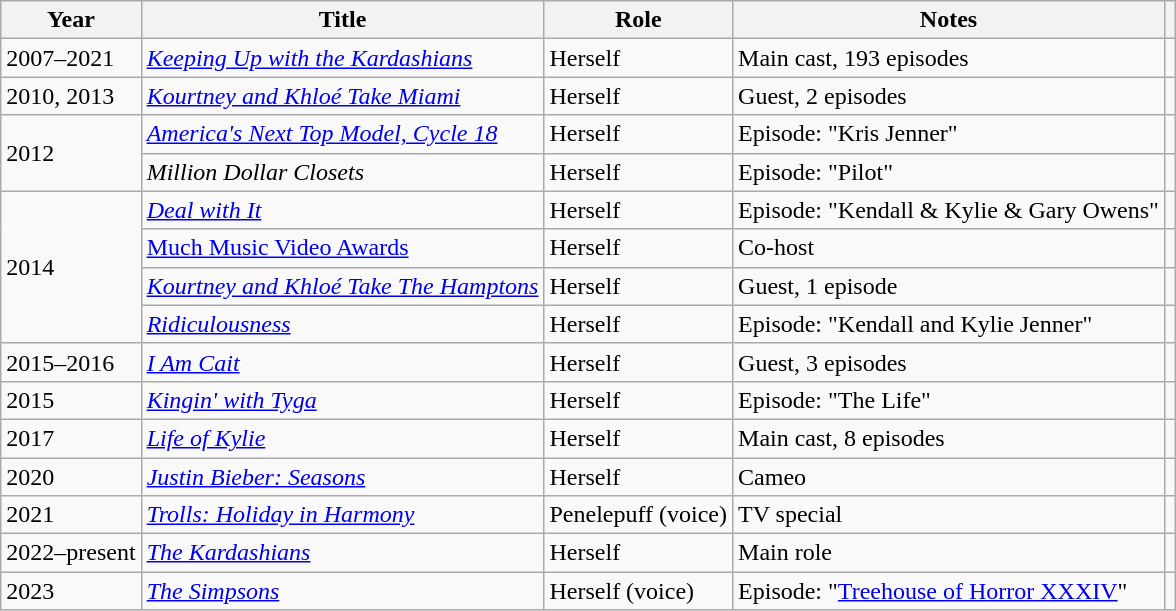<table class="wikitable sortable">
<tr>
<th>Year</th>
<th>Title</th>
<th>Role</th>
<th class="unsortable">Notes</th>
<th class="unsortable"></th>
</tr>
<tr>
<td>2007–2021</td>
<td><em><a href='#'>Keeping Up with the Kardashians</a></em></td>
<td>Herself</td>
<td>Main cast, 193 episodes</td>
<td></td>
</tr>
<tr>
<td>2010, 2013</td>
<td><em><a href='#'>Kourtney and Khloé Take Miami</a></em></td>
<td>Herself</td>
<td>Guest, 2 episodes</td>
<td></td>
</tr>
<tr>
<td rowspan="2">2012</td>
<td><em><a href='#'>America's Next Top Model, Cycle 18</a></em></td>
<td>Herself</td>
<td>Episode: "Kris Jenner"</td>
<td></td>
</tr>
<tr>
<td><em>Million Dollar Closets</em></td>
<td>Herself</td>
<td>Episode: "Pilot"</td>
<td></td>
</tr>
<tr>
<td rowspan="4">2014</td>
<td><em><a href='#'>Deal with It</a></em></td>
<td>Herself</td>
<td>Episode: "Kendall & Kylie & Gary Owens"</td>
<td></td>
</tr>
<tr>
<td><a href='#'>Much Music Video Awards</a></td>
<td>Herself</td>
<td>Co-host</td>
<td></td>
</tr>
<tr>
<td><em><a href='#'>Kourtney and Khloé Take The Hamptons</a></em></td>
<td>Herself</td>
<td>Guest, 1 episode</td>
<td></td>
</tr>
<tr>
<td><em><a href='#'>Ridiculousness</a></em></td>
<td>Herself</td>
<td>Episode: "Kendall and Kylie Jenner"</td>
<td></td>
</tr>
<tr>
<td>2015–2016</td>
<td><em><a href='#'>I Am Cait</a></em></td>
<td>Herself</td>
<td>Guest, 3 episodes</td>
<td></td>
</tr>
<tr>
<td>2015</td>
<td><em><a href='#'>Kingin' with Tyga</a></em></td>
<td>Herself</td>
<td>Episode: "The Life"</td>
<td></td>
</tr>
<tr>
<td>2017</td>
<td><em><a href='#'>Life of Kylie</a></em></td>
<td>Herself</td>
<td>Main cast, 8 episodes</td>
<td></td>
</tr>
<tr>
<td>2020</td>
<td><em><a href='#'>Justin Bieber: Seasons</a></em></td>
<td>Herself</td>
<td>Cameo</td>
<td></td>
</tr>
<tr>
<td>2021</td>
<td><em><a href='#'>Trolls: Holiday in Harmony</a></em></td>
<td>Penelepuff (voice)</td>
<td>TV special</td>
<td></td>
</tr>
<tr>
<td>2022–present</td>
<td><em><a href='#'>The Kardashians</a></em></td>
<td>Herself</td>
<td>Main role</td>
<td></td>
</tr>
<tr>
<td>2023</td>
<td><em><a href='#'>The Simpsons</a></em></td>
<td>Herself (voice)</td>
<td>Episode: "<a href='#'>Treehouse of Horror XXXIV</a>"</td>
<td></td>
</tr>
</table>
